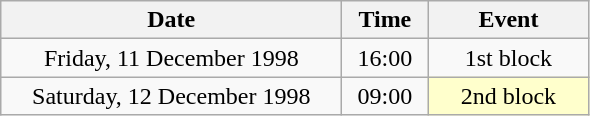<table class = "wikitable" style="text-align:center;">
<tr>
<th width=220>Date</th>
<th width=50>Time</th>
<th width=100>Event</th>
</tr>
<tr>
<td>Friday, 11 December 1998</td>
<td>16:00</td>
<td>1st block</td>
</tr>
<tr>
<td>Saturday, 12 December 1998</td>
<td>09:00</td>
<td bgcolor=ffffcc>2nd block</td>
</tr>
</table>
